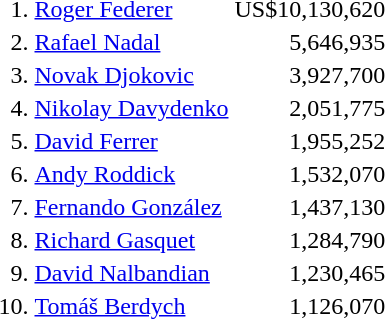<table>
<tr>
<td align="right">1.</td>
<td> <a href='#'>Roger Federer</a></td>
<td align="right">US$10,130,620</td>
</tr>
<tr>
<td align="right">2.</td>
<td> <a href='#'>Rafael Nadal</a></td>
<td align="right">5,646,935</td>
</tr>
<tr>
<td align="right">3.</td>
<td> <a href='#'>Novak Djokovic</a></td>
<td align="right">3,927,700</td>
</tr>
<tr>
<td align="right">4.</td>
<td> <a href='#'>Nikolay Davydenko</a></td>
<td align="right">2,051,775</td>
</tr>
<tr>
<td align="right">5.</td>
<td> <a href='#'>David Ferrer</a></td>
<td align="right">1,955,252</td>
</tr>
<tr>
<td align="right">6.</td>
<td> <a href='#'>Andy Roddick</a></td>
<td align="right">1,532,070</td>
</tr>
<tr>
<td align="right">7.</td>
<td> <a href='#'>Fernando González</a></td>
<td align="right">1,437,130</td>
</tr>
<tr>
<td align="right">8.</td>
<td> <a href='#'>Richard Gasquet</a></td>
<td align="right">1,284,790</td>
</tr>
<tr>
<td align="right">9.</td>
<td> <a href='#'>David Nalbandian</a></td>
<td align="right">1,230,465</td>
</tr>
<tr>
<td align="right">10.</td>
<td> <a href='#'>Tomáš Berdych</a></td>
<td align="right">1,126,070</td>
</tr>
</table>
